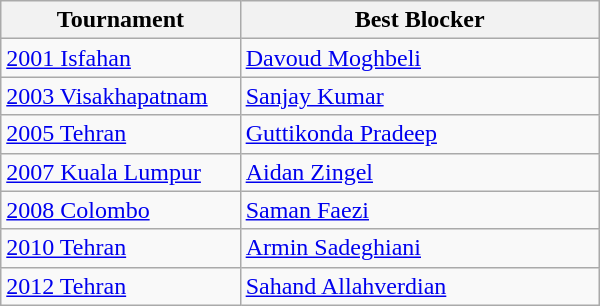<table class=wikitable style="width: 400px;">
<tr>
<th style="width: 40%;">Tournament</th>
<th style="width: 60%;">Best Blocker</th>
</tr>
<tr>
<td><a href='#'>2001 Isfahan</a></td>
<td> <a href='#'>Davoud Moghbeli</a></td>
</tr>
<tr>
<td><a href='#'>2003 Visakhapatnam</a></td>
<td> <a href='#'>Sanjay Kumar</a></td>
</tr>
<tr>
<td><a href='#'>2005 Tehran</a></td>
<td> <a href='#'>Guttikonda Pradeep</a></td>
</tr>
<tr>
<td><a href='#'>2007 Kuala Lumpur</a></td>
<td> <a href='#'>Aidan Zingel</a></td>
</tr>
<tr>
<td><a href='#'>2008 Colombo</a></td>
<td> <a href='#'>Saman Faezi</a></td>
</tr>
<tr>
<td><a href='#'>2010 Tehran</a></td>
<td> <a href='#'>Armin Sadeghiani</a></td>
</tr>
<tr>
<td><a href='#'>2012 Tehran</a></td>
<td> <a href='#'>Sahand Allahverdian</a></td>
</tr>
</table>
